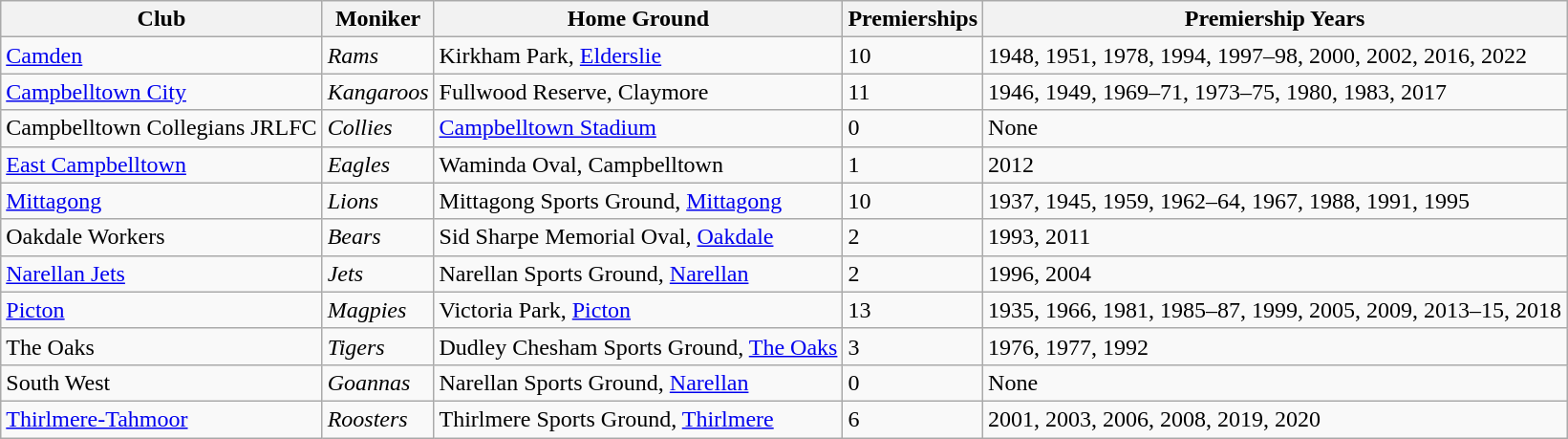<table class="wikitable">
<tr>
<th>Club</th>
<th>Moniker</th>
<th>Home Ground</th>
<th>Premierships</th>
<th>Premiership Years</th>
</tr>
<tr>
<td> <a href='#'>Camden</a></td>
<td><em>Rams</em></td>
<td>Kirkham Park, <a href='#'>Elderslie</a></td>
<td>10</td>
<td>1948, 1951, 1978, 1994, 1997–98, 2000, 2002, 2016, 2022</td>
</tr>
<tr>
<td> <a href='#'>Campbelltown City</a></td>
<td><em>Kangaroos</em></td>
<td>Fullwood Reserve, Claymore</td>
<td>11</td>
<td>1946, 1949, 1969–71, 1973–75, 1980, 1983, 2017</td>
</tr>
<tr>
<td> Campbelltown Collegians JRLFC</td>
<td><em>Collies</em></td>
<td><a href='#'>Campbelltown Stadium</a></td>
<td>0</td>
<td>None</td>
</tr>
<tr>
<td> <a href='#'>East Campbelltown</a></td>
<td><em>Eagles</em></td>
<td>Waminda Oval, Campbelltown</td>
<td>1</td>
<td>2012</td>
</tr>
<tr>
<td> <a href='#'>Mittagong</a></td>
<td><em>Lions</em></td>
<td>Mittagong Sports Ground, <a href='#'>Mittagong</a></td>
<td>10</td>
<td>1937, 1945, 1959, 1962–64, 1967, 1988, 1991, 1995</td>
</tr>
<tr>
<td> Oakdale Workers</td>
<td><em>Bears</em></td>
<td>Sid Sharpe Memorial Oval, <a href='#'>Oakdale</a></td>
<td>2</td>
<td>1993, 2011</td>
</tr>
<tr>
<td> <a href='#'>Narellan Jets</a></td>
<td><em>Jets</em></td>
<td>Narellan Sports Ground, <a href='#'>Narellan</a></td>
<td>2</td>
<td>1996, 2004</td>
</tr>
<tr>
<td> <a href='#'>Picton</a></td>
<td><em>Magpies</em></td>
<td>Victoria Park, <a href='#'>Picton</a></td>
<td>13</td>
<td>1935, 1966, 1981, 1985–87, 1999, 2005, 2009, 2013–15, 2018</td>
</tr>
<tr>
<td> The Oaks</td>
<td><em>Tigers</em></td>
<td>Dudley Chesham Sports Ground, <a href='#'>The Oaks</a></td>
<td>3</td>
<td>1976, 1977, 1992</td>
</tr>
<tr>
<td> South West</td>
<td><em>Goannas</em></td>
<td>Narellan Sports Ground, <a href='#'>Narellan</a></td>
<td>0</td>
<td>None</td>
</tr>
<tr>
<td> <a href='#'>Thirlmere-Tahmoor</a></td>
<td><em>Roosters</em></td>
<td>Thirlmere Sports Ground, <a href='#'>Thirlmere</a></td>
<td>6</td>
<td>2001, 2003, 2006, 2008, 2019, 2020</td>
</tr>
</table>
